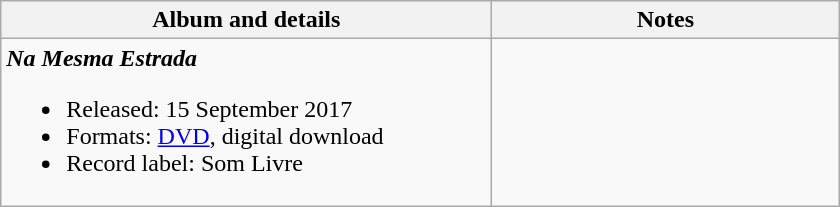<table class="wikitable">
<tr>
<th style="width:20em;">Album and details</th>
<th style="width:14em;">Notes</th>
</tr>
<tr>
<td><strong><em>Na Mesma Estrada</em></strong><br><ul><li>Released: 15 September 2017</li><li>Formats: <a href='#'>DVD</a>, digital download</li><li>Record label: Som Livre</li></ul></td>
<td></td>
</tr>
</table>
